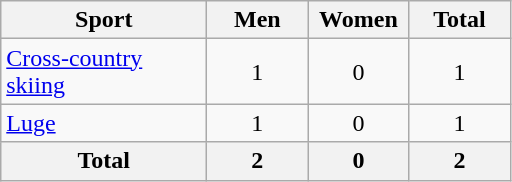<table class="wikitable" style="text-align:center; font-size: 100%">
<tr>
<th width=130>Sport</th>
<th width=60>Men</th>
<th width=60>Women</th>
<th width=60>Total</th>
</tr>
<tr>
<td align=left><a href='#'>Cross-country skiing</a></td>
<td>1</td>
<td>0</td>
<td>1</td>
</tr>
<tr>
<td align=left><a href='#'>Luge</a></td>
<td>1</td>
<td>0</td>
<td>1</td>
</tr>
<tr>
<th>Total</th>
<th>2</th>
<th>0</th>
<th>2</th>
</tr>
</table>
